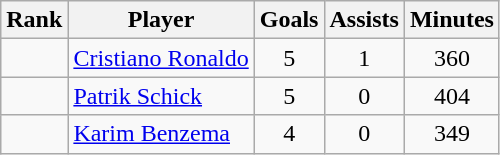<table class="wikitable" style="text-align:center">
<tr>
<th>Rank</th>
<th>Player</th>
<th>Goals</th>
<th>Assists</th>
<th>Minutes</th>
</tr>
<tr>
<td></td>
<td style="text-align:left"> <a href='#'>Cristiano Ronaldo</a></td>
<td>5</td>
<td>1</td>
<td>360</td>
</tr>
<tr>
<td></td>
<td style="text-align:left"> <a href='#'>Patrik Schick</a></td>
<td>5</td>
<td>0</td>
<td>404</td>
</tr>
<tr>
<td></td>
<td style="text-align:left"> <a href='#'>Karim Benzema</a></td>
<td>4</td>
<td>0</td>
<td>349</td>
</tr>
</table>
